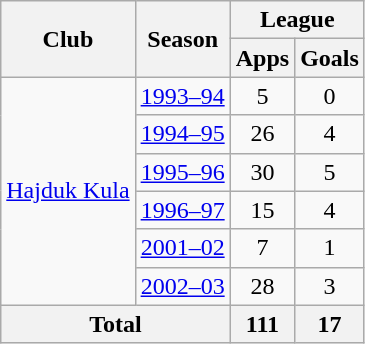<table class="wikitable" style="text-align:center">
<tr>
<th rowspan="2">Club</th>
<th rowspan="2">Season</th>
<th colspan="2">League</th>
</tr>
<tr>
<th>Apps</th>
<th>Goals</th>
</tr>
<tr>
<td rowspan="6"><a href='#'>Hajduk Kula</a></td>
<td><a href='#'>1993–94</a></td>
<td>5</td>
<td>0</td>
</tr>
<tr>
<td><a href='#'>1994–95</a></td>
<td>26</td>
<td>4</td>
</tr>
<tr>
<td><a href='#'>1995–96</a></td>
<td>30</td>
<td>5</td>
</tr>
<tr>
<td><a href='#'>1996–97</a></td>
<td>15</td>
<td>4</td>
</tr>
<tr>
<td><a href='#'>2001–02</a></td>
<td>7</td>
<td>1</td>
</tr>
<tr>
<td><a href='#'>2002–03</a></td>
<td>28</td>
<td>3</td>
</tr>
<tr>
<th colspan=2>Total</th>
<th>111</th>
<th>17</th>
</tr>
</table>
